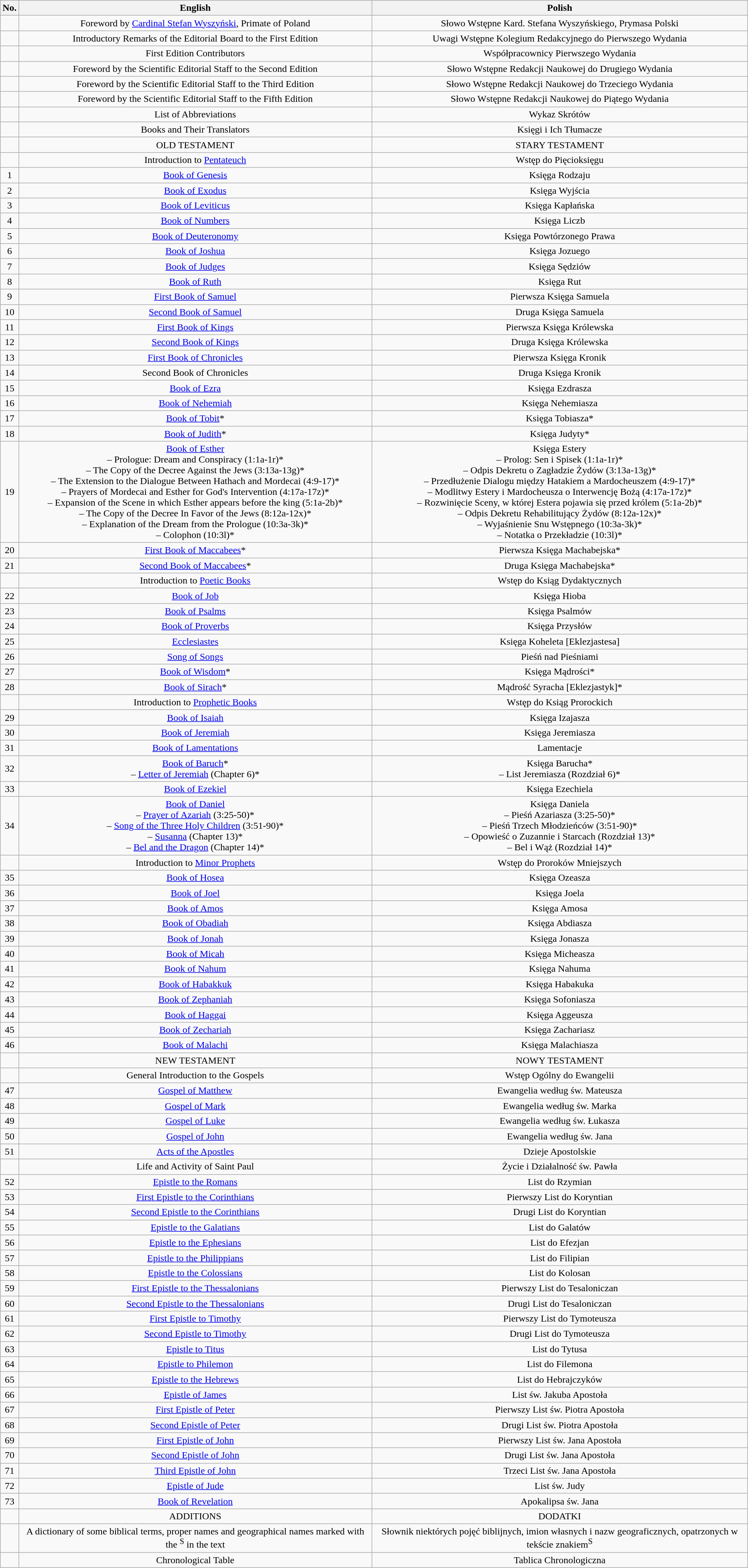<table class="wikitable" style="text-align: center;">
<tr>
<th>No.</th>
<th>English</th>
<th>Polish</th>
</tr>
<tr>
<td></td>
<td>Foreword by <a href='#'>Cardinal Stefan Wyszyński</a>, Primate of Poland</td>
<td>Słowo Wstępne Kard. Stefana Wyszyńskiego, Prymasa Polski</td>
</tr>
<tr>
<td></td>
<td>Introductory Remarks of the Editorial Board to the First Edition</td>
<td>Uwagi Wstępne Kolegium Redakcyjnego do Pierwszego Wydania</td>
</tr>
<tr>
<td></td>
<td>First Edition Contributors</td>
<td>Współpracownicy Pierwszego Wydania</td>
</tr>
<tr>
<td></td>
<td>Foreword by the Scientific Editorial Staff to the Second Edition</td>
<td>Słowo Wstępne Redakcji Naukowej do Drugiego Wydania</td>
</tr>
<tr>
<td></td>
<td>Foreword by the Scientific Editorial Staff to the Third Edition</td>
<td>Słowo Wstępne Redakcji Naukowej do Trzeciego Wydania</td>
</tr>
<tr>
<td></td>
<td>Foreword by the Scientific Editorial Staff to the Fifth Edition</td>
<td>Słowo Wstępne Redakcji Naukowej do Piątego Wydania</td>
</tr>
<tr>
<td></td>
<td>List of Abbreviations</td>
<td>Wykaz Skrótów</td>
</tr>
<tr>
<td></td>
<td>Books and Their Translators</td>
<td>Księgi i Ich Tłumacze</td>
</tr>
<tr>
<td></td>
<td>OLD TESTAMENT</td>
<td>STARY TESTAMENT</td>
</tr>
<tr>
<td></td>
<td>Introduction to <a href='#'>Pentateuch</a></td>
<td>Wstęp do Pięcioksięgu</td>
</tr>
<tr>
<td>1</td>
<td><a href='#'>Book of Genesis</a></td>
<td>Księga Rodzaju</td>
</tr>
<tr>
<td>2</td>
<td><a href='#'>Book of Exodus</a></td>
<td>Księga Wyjścia</td>
</tr>
<tr>
<td>3</td>
<td><a href='#'>Book of Leviticus</a></td>
<td>Księga Kapłańska</td>
</tr>
<tr>
<td>4</td>
<td><a href='#'>Book of Numbers</a></td>
<td>Księga Liczb</td>
</tr>
<tr>
<td>5</td>
<td><a href='#'>Book of Deuteronomy</a></td>
<td>Księga Powtórzonego Prawa</td>
</tr>
<tr>
<td>6</td>
<td><a href='#'>Book of Joshua</a></td>
<td>Księga Jozuego</td>
</tr>
<tr>
<td>7</td>
<td><a href='#'>Book of Judges</a></td>
<td>Księga Sędziów</td>
</tr>
<tr>
<td>8</td>
<td><a href='#'>Book of Ruth</a></td>
<td>Księga Rut</td>
</tr>
<tr>
<td>9</td>
<td><a href='#'>First Book of Samuel</a></td>
<td>Pierwsza Księga Samuela</td>
</tr>
<tr>
<td>10</td>
<td><a href='#'>Second Book of Samuel</a></td>
<td>Druga Księga Samuela</td>
</tr>
<tr>
<td>11</td>
<td><a href='#'>First Book of Kings</a></td>
<td>Pierwsza Księga Królewska</td>
</tr>
<tr>
<td>12</td>
<td><a href='#'>Second Book of Kings</a></td>
<td>Druga Księga Królewska</td>
</tr>
<tr>
<td>13</td>
<td><a href='#'>First Book of Chronicles</a></td>
<td>Pierwsza Księga Kronik</td>
</tr>
<tr>
<td>14</td>
<td>Second Book of Chronicles</td>
<td>Druga Księga Kronik</td>
</tr>
<tr>
<td>15</td>
<td><a href='#'>Book of Ezra</a></td>
<td>Księga Ezdrasza</td>
</tr>
<tr>
<td>16</td>
<td><a href='#'>Book of Nehemiah</a></td>
<td>Księga Nehemiasza</td>
</tr>
<tr>
<td>17</td>
<td><a href='#'>Book of Tobit</a>*</td>
<td>Księga Tobiasza*</td>
</tr>
<tr>
<td>18</td>
<td><a href='#'>Book of Judith</a>*</td>
<td>Księga Judyty*</td>
</tr>
<tr>
<td>19</td>
<td><a href='#'>Book of Esther</a><br>– Prologue: Dream and Conspiracy (1:1a-1r)*<br>– The Copy of the Decree Against the Jews (3:13a-13g)*<br>– The Extension to the Dialogue Between Hathach and Mordecai (4:9-17)*<br>– Prayers of Mordecai and Esther for God's Intervention (4:17a-17z)*<br>– Expansion of the Scene in which Esther appears before the king (5:1a-2b)*<br>– The Copy of the Decree In Favor of the Jews (8:12a-12x)*<br>– Explanation of the Dream from the Prologue (10:3a-3k)*<br>– Colophon (10:3l)*</td>
<td>Księga Estery<br>– Prolog: Sen i Spisek (1:1a-1r)*<br>– Odpis Dekretu o Zagładzie Żydów (3:13a-13g)*<br>– Przedłużenie Dialogu między Hatakiem a Mardocheuszem (4:9-17)*<br>– Modlitwy Estery i Mardocheusza o Interwencję Bożą (4:17a-17z)*<br>– Rozwinięcie Sceny, w której Estera pojawia się przed królem (5:1a-2b)*<br>– Odpis Dekretu Rehabilitujący Żydów (8:12a-12x)*<br>– Wyjaśnienie Snu Wstępnego (10:3a-3k)*<br>– Notatka o Przekładzie (10:3l)*</td>
</tr>
<tr>
<td>20</td>
<td><a href='#'>First Book of Maccabees</a>*</td>
<td>Pierwsza Księga Machabejska*</td>
</tr>
<tr>
<td>21</td>
<td><a href='#'>Second Book of Maccabees</a>*</td>
<td>Druga Księga Machabejska*</td>
</tr>
<tr>
<td></td>
<td>Introduction to <a href='#'>Poetic Books</a></td>
<td>Wstęp do Ksiąg Dydaktycznych</td>
</tr>
<tr>
<td>22</td>
<td><a href='#'>Book of Job</a></td>
<td>Księga Hioba</td>
</tr>
<tr>
<td>23</td>
<td><a href='#'>Book of Psalms</a></td>
<td>Księga Psalmów</td>
</tr>
<tr>
<td>24</td>
<td><a href='#'>Book of Proverbs</a></td>
<td>Księga Przysłów</td>
</tr>
<tr>
<td>25</td>
<td><a href='#'>Ecclesiastes</a></td>
<td>Księga Koheleta [Eklezjastesa]</td>
</tr>
<tr>
<td>26</td>
<td><a href='#'>Song of Songs</a></td>
<td>Pieśń nad Pieśniami</td>
</tr>
<tr>
<td>27</td>
<td><a href='#'>Book of Wisdom</a>*</td>
<td>Księga Mądrości*</td>
</tr>
<tr>
<td>28</td>
<td><a href='#'>Book of Sirach</a>*</td>
<td>Mądrość Syracha [Eklezjastyk]*</td>
</tr>
<tr>
<td></td>
<td>Introduction to <a href='#'>Prophetic Books</a></td>
<td>Wstęp do Ksiąg Prorockich</td>
</tr>
<tr>
<td>29</td>
<td><a href='#'>Book of Isaiah</a></td>
<td>Księga Izajasza</td>
</tr>
<tr>
<td>30</td>
<td><a href='#'>Book of Jeremiah</a></td>
<td>Księga Jeremiasza</td>
</tr>
<tr>
<td>31</td>
<td><a href='#'>Book of Lamentations</a></td>
<td>Lamentacje</td>
</tr>
<tr>
<td>32</td>
<td><a href='#'>Book of Baruch</a>*<br>– <a href='#'>Letter of Jeremiah</a> (Chapter 6)*</td>
<td>Księga Barucha*<br>– List Jeremiasza (Rozdział 6)*</td>
</tr>
<tr>
<td>33</td>
<td><a href='#'>Book of Ezekiel</a></td>
<td>Księga Ezechiela</td>
</tr>
<tr>
<td>34</td>
<td><a href='#'>Book of Daniel</a><br>– <a href='#'>Prayer of Azariah</a> (3:25-50)*<br>– <a href='#'>Song of the Three Holy Children</a> (3:51-90)*<br>– <a href='#'>Susanna</a> (Chapter 13)*<br>– <a href='#'>Bel and the Dragon</a> (Chapter 14)*</td>
<td>Księga Daniela<br>– Pieśń Azariasza (3:25-50)*<br>– Pieśń Trzech Młodzieńców (3:51-90)*<br>– Opowieść o Zuzannie i Starcach (Rozdział 13)*<br>– Bel i Wąż (Rozdział 14)*</td>
</tr>
<tr>
<td></td>
<td>Introduction to <a href='#'>Minor Prophets</a></td>
<td>Wstęp do Proroków Mniejszych</td>
</tr>
<tr>
<td>35</td>
<td><a href='#'>Book of Hosea</a></td>
<td>Księga Ozeasza</td>
</tr>
<tr>
<td>36</td>
<td><a href='#'>Book of Joel</a></td>
<td>Księga Joela</td>
</tr>
<tr>
<td>37</td>
<td><a href='#'>Book of Amos</a></td>
<td>Księga Amosa</td>
</tr>
<tr>
<td>38</td>
<td><a href='#'>Book of Obadiah</a></td>
<td>Księga Abdiasza</td>
</tr>
<tr>
<td>39</td>
<td><a href='#'>Book of Jonah</a></td>
<td>Księga Jonasza</td>
</tr>
<tr>
<td>40</td>
<td><a href='#'>Book of Micah</a></td>
<td>Księga Micheasza</td>
</tr>
<tr>
<td>41</td>
<td><a href='#'>Book of Nahum</a></td>
<td>Księga Nahuma</td>
</tr>
<tr>
<td>42</td>
<td><a href='#'>Book of Habakkuk</a></td>
<td>Księga Habakuka</td>
</tr>
<tr>
<td>43</td>
<td><a href='#'>Book of Zephaniah</a></td>
<td>Księga Sofoniasza</td>
</tr>
<tr>
<td>44</td>
<td><a href='#'>Book of Haggai</a></td>
<td>Księga Aggeusza</td>
</tr>
<tr>
<td>45</td>
<td><a href='#'>Book of Zechariah</a></td>
<td>Księga Zachariasz</td>
</tr>
<tr>
<td>46</td>
<td><a href='#'>Book of Malachi</a></td>
<td>Księga Malachiasza</td>
</tr>
<tr>
<td></td>
<td>NEW TESTAMENT</td>
<td>NOWY TESTAMENT</td>
</tr>
<tr>
<td></td>
<td>General Introduction to the Gospels</td>
<td>Wstęp Ogólny do Ewangelii</td>
</tr>
<tr>
<td>47</td>
<td><a href='#'>Gospel of Matthew</a></td>
<td>Ewangelia według św. Mateusza</td>
</tr>
<tr>
<td>48</td>
<td><a href='#'>Gospel of Mark</a></td>
<td>Ewangelia według św. Marka</td>
</tr>
<tr>
<td>49</td>
<td><a href='#'>Gospel of Luke</a></td>
<td>Ewangelia według św. Łukasza</td>
</tr>
<tr>
<td>50</td>
<td><a href='#'>Gospel of John</a></td>
<td>Ewangelia według św. Jana</td>
</tr>
<tr>
<td>51</td>
<td><a href='#'>Acts of the Apostles</a></td>
<td>Dzieje Apostolskie</td>
</tr>
<tr>
<td></td>
<td>Life and Activity of Saint Paul</td>
<td>Życie i Działalność św. Pawła</td>
</tr>
<tr>
<td>52</td>
<td><a href='#'>Epistle to the Romans</a></td>
<td>List do Rzymian</td>
</tr>
<tr>
<td>53</td>
<td><a href='#'>First Epistle to the Corinthians</a></td>
<td>Pierwszy List do Koryntian</td>
</tr>
<tr>
<td>54</td>
<td><a href='#'>Second Epistle to the Corinthians</a></td>
<td>Drugi List do Koryntian</td>
</tr>
<tr>
<td>55</td>
<td><a href='#'>Epistle to the Galatians</a></td>
<td>List do Galatów</td>
</tr>
<tr>
<td>56</td>
<td><a href='#'>Epistle to the Ephesians</a></td>
<td>List do Efezjan</td>
</tr>
<tr>
<td>57</td>
<td><a href='#'>Epistle to the Philippians</a></td>
<td>List do Filipian</td>
</tr>
<tr>
<td>58</td>
<td><a href='#'>Epistle to the Colossians</a></td>
<td>List do Kolosan</td>
</tr>
<tr>
<td>59</td>
<td><a href='#'>First Epistle to the Thessalonians</a></td>
<td>Pierwszy List do Tesaloniczan</td>
</tr>
<tr>
<td>60</td>
<td><a href='#'>Second Epistle to the Thessalonians</a></td>
<td>Drugi List do Tesaloniczan</td>
</tr>
<tr>
<td>61</td>
<td><a href='#'>First Epistle to Timothy</a></td>
<td>Pierwszy List do Tymoteusza</td>
</tr>
<tr>
<td>62</td>
<td><a href='#'>Second Epistle to Timothy</a></td>
<td>Drugi List do Tymoteusza</td>
</tr>
<tr>
<td>63</td>
<td><a href='#'>Epistle to Titus</a></td>
<td>List do Tytusa</td>
</tr>
<tr>
<td>64</td>
<td><a href='#'>Epistle to Philemon</a></td>
<td>List do Filemona</td>
</tr>
<tr>
<td>65</td>
<td><a href='#'>Epistle to the Hebrews</a></td>
<td>List do Hebrajczyków</td>
</tr>
<tr>
<td>66</td>
<td><a href='#'>Epistle of James</a></td>
<td>List św. Jakuba Apostoła</td>
</tr>
<tr>
<td>67</td>
<td><a href='#'>First Epistle of Peter</a></td>
<td>Pierwszy List św. Piotra Apostoła</td>
</tr>
<tr>
<td>68</td>
<td><a href='#'>Second Epistle of Peter</a></td>
<td>Drugi List św. Piotra Apostoła</td>
</tr>
<tr>
<td>69</td>
<td><a href='#'>First Epistle of John</a></td>
<td>Pierwszy List św. Jana Apostoła</td>
</tr>
<tr>
<td>70</td>
<td><a href='#'>Second Epistle of John</a></td>
<td>Drugi List św. Jana Apostoła</td>
</tr>
<tr>
<td>71</td>
<td><a href='#'>Third Epistle of John</a></td>
<td>Trzeci List św. Jana Apostoła</td>
</tr>
<tr>
<td>72</td>
<td><a href='#'>Epistle of Jude</a></td>
<td>List św. Judy</td>
</tr>
<tr>
<td>73</td>
<td><a href='#'>Book of Revelation</a></td>
<td>Apokalipsa św. Jana</td>
</tr>
<tr>
<td></td>
<td>ADDITIONS</td>
<td>DODATKI</td>
</tr>
<tr>
<td></td>
<td>A dictionary of some biblical terms, proper names and geographical names marked with the <sup>S</sup> in the text</td>
<td>Słownik niektórych pojęć biblijnych, imion własnych i nazw geograficznych, opatrzonych w tekście znakiem<sup>S</sup></td>
</tr>
<tr>
<td></td>
<td>Chronological Table</td>
<td>Tablica Chronologiczna</td>
</tr>
</table>
